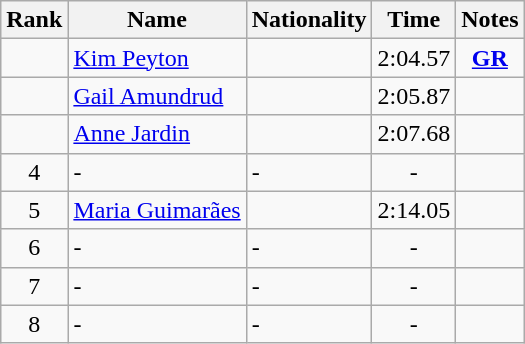<table class="wikitable sortable" style="text-align:center">
<tr>
<th>Rank</th>
<th>Name</th>
<th>Nationality</th>
<th>Time</th>
<th>Notes</th>
</tr>
<tr>
<td></td>
<td align=left><a href='#'>Kim Peyton</a></td>
<td align=left></td>
<td>2:04.57</td>
<td><strong><a href='#'>GR</a></strong></td>
</tr>
<tr>
<td></td>
<td align=left><a href='#'>Gail Amundrud</a></td>
<td align=left></td>
<td>2:05.87</td>
<td></td>
</tr>
<tr>
<td></td>
<td align=left><a href='#'>Anne Jardin</a></td>
<td align=left></td>
<td>2:07.68</td>
<td></td>
</tr>
<tr>
<td>4</td>
<td align=left>-</td>
<td align=left>-</td>
<td>-</td>
<td></td>
</tr>
<tr>
<td>5</td>
<td align=left><a href='#'>Maria Guimarães</a></td>
<td align=left></td>
<td>2:14.05</td>
<td></td>
</tr>
<tr>
<td>6</td>
<td align=left>-</td>
<td align=left>-</td>
<td>-</td>
<td></td>
</tr>
<tr>
<td>7</td>
<td align=left>-</td>
<td align=left>-</td>
<td>-</td>
<td></td>
</tr>
<tr>
<td>8</td>
<td align=left>-</td>
<td align=left>-</td>
<td>-</td>
<td></td>
</tr>
</table>
